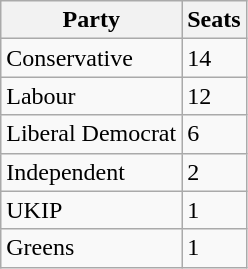<table class="wikitable">
<tr>
<th>Party</th>
<th>Seats</th>
</tr>
<tr>
<td>Conservative</td>
<td>14</td>
</tr>
<tr>
<td>Labour</td>
<td>12</td>
</tr>
<tr>
<td>Liberal Democrat</td>
<td>6</td>
</tr>
<tr>
<td>Independent</td>
<td>2</td>
</tr>
<tr>
<td>UKIP</td>
<td>1</td>
</tr>
<tr>
<td>Greens</td>
<td>1</td>
</tr>
</table>
